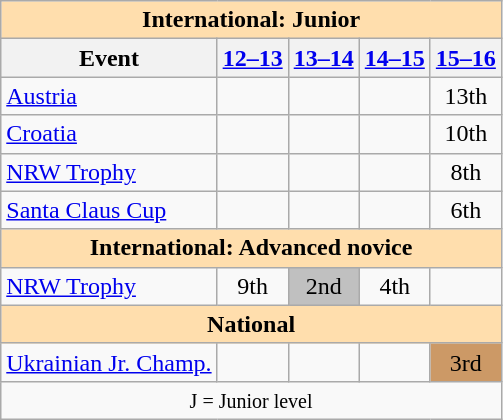<table class="wikitable" style="text-align:center">
<tr>
<th style="background-color: #ffdead; " colspan=5 align=center>International: Junior</th>
</tr>
<tr>
<th>Event</th>
<th><a href='#'>12–13</a></th>
<th><a href='#'>13–14</a></th>
<th><a href='#'>14–15</a></th>
<th><a href='#'>15–16</a></th>
</tr>
<tr>
<td align=left> <a href='#'>Austria</a></td>
<td></td>
<td></td>
<td></td>
<td>13th</td>
</tr>
<tr>
<td align=left> <a href='#'>Croatia</a></td>
<td></td>
<td></td>
<td></td>
<td>10th</td>
</tr>
<tr>
<td align=left><a href='#'>NRW Trophy</a></td>
<td></td>
<td></td>
<td></td>
<td>8th</td>
</tr>
<tr>
<td align=left><a href='#'>Santa Claus Cup</a></td>
<td></td>
<td></td>
<td></td>
<td>6th</td>
</tr>
<tr>
<th style="background-color: #ffdead; " colspan=5 align=center>International: Advanced novice</th>
</tr>
<tr>
<td align=left><a href='#'>NRW Trophy</a></td>
<td>9th</td>
<td bgcolor=silver>2nd</td>
<td>4th</td>
<td></td>
</tr>
<tr>
<th style="background-color: #ffdead; " colspan=5 align=center>National</th>
</tr>
<tr>
<td align=left><a href='#'>Ukrainian Jr. Champ.</a></td>
<td></td>
<td></td>
<td></td>
<td bgcolor=cc9966>3rd</td>
</tr>
<tr>
<td colspan=5 align=center><small> J = Junior level </small></td>
</tr>
</table>
